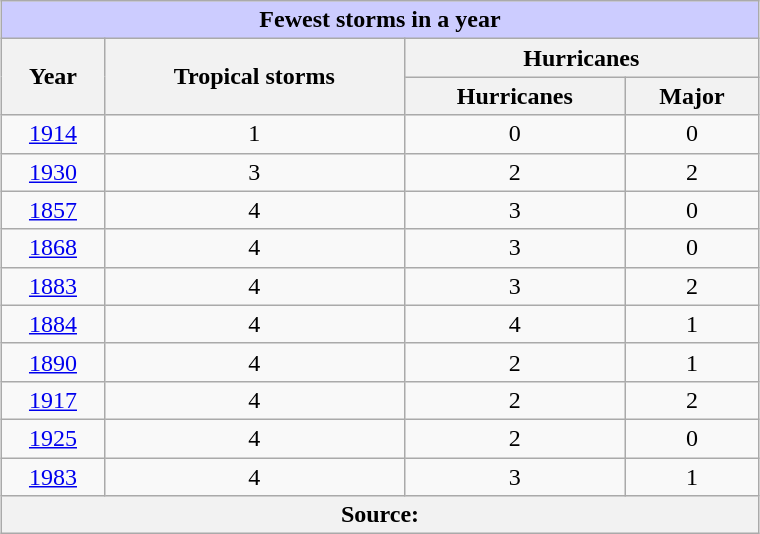<table class="wikitable" style="margin:0.5em auto; text-align:center; width:40%;">
<tr>
<th colspan="5" style="background:#ccf;">Fewest storms in a year</th>
</tr>
<tr>
<th rowspan=2>Year</th>
<th rowspan=2>Tropical storms</th>
<th colspan=2>Hurricanes</th>
</tr>
<tr>
<th>Hurricanes</th>
<th>Major</th>
</tr>
<tr>
<td><a href='#'>1914</a></td>
<td>1</td>
<td>0</td>
<td>0</td>
</tr>
<tr>
<td><a href='#'>1930</a></td>
<td>3</td>
<td>2</td>
<td>2</td>
</tr>
<tr>
<td><a href='#'>1857</a></td>
<td>4</td>
<td>3</td>
<td>0</td>
</tr>
<tr>
<td><a href='#'>1868</a></td>
<td>4</td>
<td>3</td>
<td>0</td>
</tr>
<tr>
<td><a href='#'>1883</a></td>
<td>4</td>
<td>3</td>
<td>2</td>
</tr>
<tr>
<td><a href='#'>1884</a></td>
<td>4</td>
<td>4</td>
<td>1</td>
</tr>
<tr>
<td><a href='#'>1890</a></td>
<td>4</td>
<td>2</td>
<td>1</td>
</tr>
<tr>
<td><a href='#'>1917</a></td>
<td>4</td>
<td>2</td>
<td>2</td>
</tr>
<tr>
<td><a href='#'>1925</a></td>
<td>4</td>
<td>2</td>
<td>0</td>
</tr>
<tr>
<td><a href='#'>1983</a></td>
<td>4</td>
<td>3</td>
<td>1</td>
</tr>
<tr>
<th colspan=5>Source: </th>
</tr>
</table>
